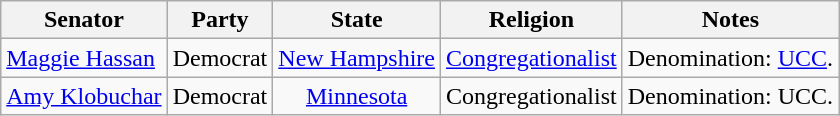<table class="wikitable sortable" style="text-align:center">
<tr>
<th>Senator</th>
<th>Party</th>
<th>State</th>
<th>Religion</th>
<th>Notes</th>
</tr>
<tr>
<td align=left nowrap> <a href='#'>Maggie Hassan</a></td>
<td>Democrat</td>
<td><a href='#'>New Hampshire</a></td>
<td><a href='#'>Congregationalist</a></td>
<td>Denomination: <a href='#'>UCC</a>.</td>
</tr>
<tr>
<td align=left nowrap> <a href='#'>Amy Klobuchar</a></td>
<td>Democrat</td>
<td><a href='#'>Minnesota</a></td>
<td>Congregationalist</td>
<td>Denomination: UCC.</td>
</tr>
</table>
